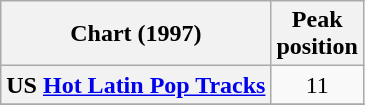<table class="wikitable sortable plainrowheaders">
<tr>
<th>Chart (1997)</th>
<th>Peak<br>position</th>
</tr>
<tr>
<th scope="row">US <a href='#'>Hot Latin Pop Tracks</a></th>
<td style="text-align:center;">11</td>
</tr>
<tr>
</tr>
</table>
